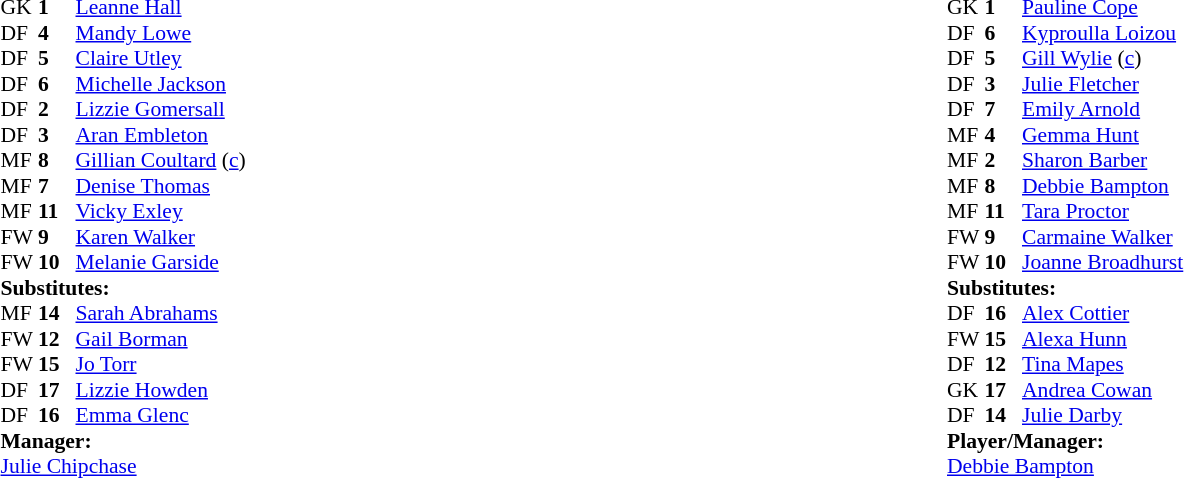<table style="width:100%;">
<tr>
<td style="vertical-align:top; width:50%;"><br><table style="font-size: 90%" cellspacing="0" cellpadding="0">
<tr>
<td colspan="4"></td>
</tr>
<tr>
<th width="25"></th>
<th width="25"></th>
</tr>
<tr>
<td>GK</td>
<td><strong>1</strong></td>
<td> <a href='#'>Leanne Hall</a></td>
</tr>
<tr>
<td>DF</td>
<td><strong>4</strong></td>
<td> <a href='#'>Mandy Lowe</a></td>
</tr>
<tr>
<td>DF</td>
<td><strong>5</strong></td>
<td> <a href='#'>Claire Utley</a></td>
</tr>
<tr>
<td>DF</td>
<td><strong>6</strong></td>
<td> <a href='#'>Michelle Jackson</a></td>
</tr>
<tr>
<td>DF</td>
<td><strong>2</strong></td>
<td> <a href='#'>Lizzie Gomersall</a></td>
</tr>
<tr>
<td>DF</td>
<td><strong>3</strong></td>
<td> <a href='#'>Aran Embleton</a></td>
</tr>
<tr>
<td>MF</td>
<td><strong>8</strong></td>
<td> <a href='#'>Gillian Coultard</a> (<a href='#'>c</a>)</td>
</tr>
<tr>
<td>MF</td>
<td><strong>7</strong></td>
<td> <a href='#'>Denise Thomas</a></td>
<td></td>
<td></td>
</tr>
<tr>
<td>MF</td>
<td><strong>11</strong></td>
<td> <a href='#'>Vicky Exley</a></td>
</tr>
<tr>
<td>FW</td>
<td><strong>9</strong></td>
<td> <a href='#'>Karen Walker</a></td>
</tr>
<tr>
<td>FW</td>
<td><strong>10</strong></td>
<td> <a href='#'>Melanie Garside</a></td>
<td></td>
<td></td>
</tr>
<tr>
<td colspan=4><strong>Substitutes:</strong></td>
</tr>
<tr>
<td>MF</td>
<td><strong>14</strong></td>
<td> <a href='#'>Sarah Abrahams</a></td>
<td></td>
<td></td>
</tr>
<tr>
<td>FW</td>
<td><strong>12</strong></td>
<td> <a href='#'>Gail Borman</a></td>
<td></td>
<td></td>
</tr>
<tr>
<td>FW</td>
<td><strong>15</strong></td>
<td> <a href='#'>Jo Torr</a></td>
</tr>
<tr>
<td>DF</td>
<td><strong>17</strong></td>
<td> <a href='#'>Lizzie Howden</a></td>
</tr>
<tr>
<td>DF</td>
<td><strong>16</strong></td>
<td> <a href='#'>Emma Glenc</a></td>
</tr>
<tr>
<td colspan=4><strong>Manager:</strong></td>
</tr>
<tr>
<td colspan="4"> <a href='#'>Julie Chipchase</a></td>
</tr>
</table>
</td>
<td style="vertical-align:top; width:50%;"><br><table style="font-size: 90%" cellspacing="0" cellpadding="0">
<tr>
<td colspan="4"></td>
</tr>
<tr>
<th width="25"></th>
<th width="25"></th>
</tr>
<tr>
<td>GK</td>
<td><strong>1</strong></td>
<td> <a href='#'>Pauline Cope</a></td>
</tr>
<tr>
<td>DF</td>
<td><strong>6</strong></td>
<td> <a href='#'>Kyproulla Loizou</a></td>
</tr>
<tr>
<td>DF</td>
<td><strong>5</strong></td>
<td> <a href='#'>Gill Wylie</a> (<a href='#'>c</a>)</td>
</tr>
<tr>
<td>DF</td>
<td><strong>3</strong></td>
<td> <a href='#'>Julie Fletcher</a></td>
<td></td>
<td></td>
</tr>
<tr>
<td>DF</td>
<td><strong>7</strong></td>
<td> <a href='#'>Emily Arnold</a></td>
</tr>
<tr>
<td>MF</td>
<td><strong>4</strong></td>
<td> <a href='#'>Gemma Hunt</a></td>
<td></td>
<td></td>
</tr>
<tr>
<td>MF</td>
<td><strong>2</strong></td>
<td> <a href='#'>Sharon Barber</a></td>
<td></td>
<td></td>
</tr>
<tr>
<td>MF</td>
<td><strong>8</strong></td>
<td> <a href='#'>Debbie Bampton</a></td>
</tr>
<tr>
<td>MF</td>
<td><strong>11</strong></td>
<td> <a href='#'>Tara Proctor</a></td>
</tr>
<tr>
<td>FW</td>
<td><strong>9</strong></td>
<td> <a href='#'>Carmaine Walker</a></td>
</tr>
<tr>
<td>FW</td>
<td><strong>10</strong></td>
<td> <a href='#'>Joanne Broadhurst</a></td>
</tr>
<tr>
<td colspan=4><strong>Substitutes:</strong></td>
</tr>
<tr>
<td>DF</td>
<td><strong>16</strong></td>
<td> <a href='#'>Alex Cottier</a></td>
</tr>
<tr>
<td>FW</td>
<td><strong>15</strong></td>
<td> <a href='#'>Alexa Hunn</a></td>
</tr>
<tr>
<td>DF</td>
<td><strong>12</strong></td>
<td> <a href='#'>Tina Mapes</a></td>
<td></td>
<td></td>
</tr>
<tr>
<td>GK</td>
<td><strong>17</strong></td>
<td> <a href='#'>Andrea Cowan</a></td>
</tr>
<tr>
<td>DF</td>
<td><strong>14</strong></td>
<td> <a href='#'>Julie Darby</a></td>
</tr>
<tr>
<td colspan=4><strong>Player/Manager:</strong></td>
</tr>
<tr>
<td colspan="4"> <a href='#'>Debbie Bampton</a></td>
</tr>
</table>
</td>
</tr>
</table>
